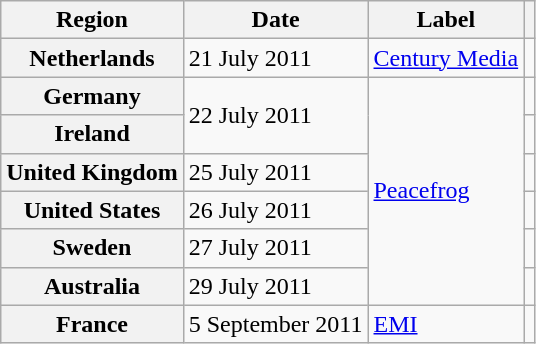<table class="wikitable plainrowheaders">
<tr>
<th scope="col">Region</th>
<th scope="col">Date</th>
<th scope="col">Label</th>
<th scope="col"></th>
</tr>
<tr>
<th scope="row">Netherlands</th>
<td>21 July 2011</td>
<td><a href='#'>Century Media</a></td>
<td align="center"></td>
</tr>
<tr>
<th scope="row">Germany</th>
<td rowspan="2">22 July 2011</td>
<td rowspan="6"><a href='#'>Peacefrog</a></td>
<td align="center"></td>
</tr>
<tr>
<th scope="row">Ireland</th>
<td align="center"></td>
</tr>
<tr>
<th scope="row">United Kingdom</th>
<td>25 July 2011</td>
<td align="center"></td>
</tr>
<tr>
<th scope="row">United States</th>
<td>26 July 2011</td>
<td align="center"></td>
</tr>
<tr>
<th scope="row">Sweden</th>
<td>27 July 2011</td>
<td align="center"></td>
</tr>
<tr>
<th scope="row">Australia</th>
<td>29 July 2011</td>
<td align="center"></td>
</tr>
<tr>
<th scope="row">France</th>
<td>5 September 2011</td>
<td><a href='#'>EMI</a></td>
<td align="center"></td>
</tr>
</table>
